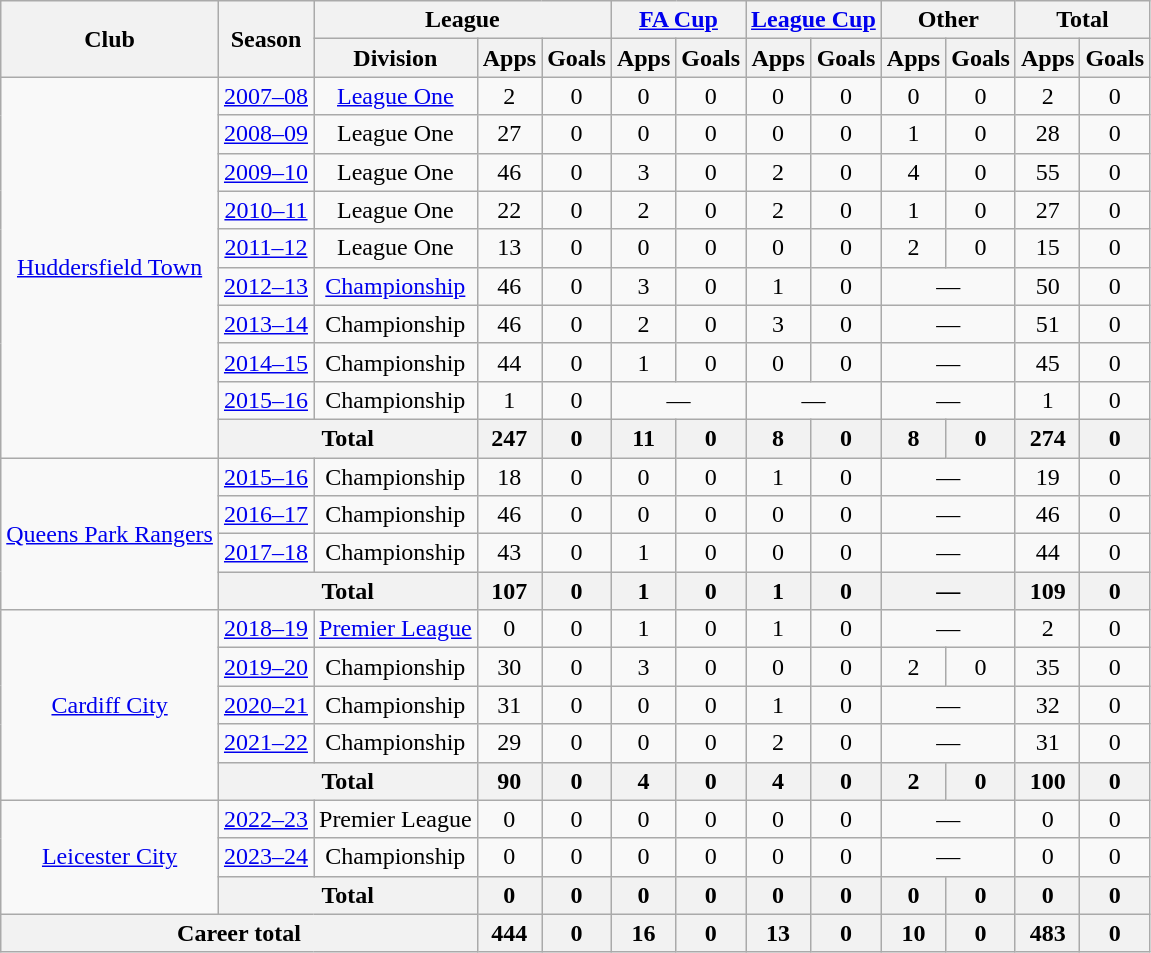<table class=wikitable style=text-align:center>
<tr>
<th rowspan=2>Club</th>
<th rowspan=2>Season</th>
<th colspan=3>League</th>
<th colspan=2><a href='#'>FA Cup</a></th>
<th colspan=2><a href='#'>League Cup</a></th>
<th colspan=2>Other</th>
<th colspan=2>Total</th>
</tr>
<tr>
<th>Division</th>
<th>Apps</th>
<th>Goals</th>
<th>Apps</th>
<th>Goals</th>
<th>Apps</th>
<th>Goals</th>
<th>Apps</th>
<th>Goals</th>
<th>Apps</th>
<th>Goals</th>
</tr>
<tr>
<td rowspan=10><a href='#'>Huddersfield Town</a></td>
<td><a href='#'>2007–08</a></td>
<td><a href='#'>League One</a></td>
<td>2</td>
<td>0</td>
<td>0</td>
<td>0</td>
<td>0</td>
<td>0</td>
<td>0</td>
<td>0</td>
<td>2</td>
<td>0</td>
</tr>
<tr>
<td><a href='#'>2008–09</a></td>
<td>League One</td>
<td>27</td>
<td>0</td>
<td>0</td>
<td>0</td>
<td>0</td>
<td>0</td>
<td>1</td>
<td>0</td>
<td>28</td>
<td>0</td>
</tr>
<tr>
<td><a href='#'>2009–10</a></td>
<td>League One</td>
<td>46</td>
<td>0</td>
<td>3</td>
<td>0</td>
<td>2</td>
<td>0</td>
<td>4</td>
<td>0</td>
<td>55</td>
<td>0</td>
</tr>
<tr>
<td><a href='#'>2010–11</a></td>
<td>League One</td>
<td>22</td>
<td>0</td>
<td>2</td>
<td>0</td>
<td>2</td>
<td>0</td>
<td>1</td>
<td>0</td>
<td>27</td>
<td>0</td>
</tr>
<tr>
<td><a href='#'>2011–12</a></td>
<td>League One</td>
<td>13</td>
<td>0</td>
<td>0</td>
<td>0</td>
<td>0</td>
<td>0</td>
<td>2</td>
<td>0</td>
<td>15</td>
<td>0</td>
</tr>
<tr>
<td><a href='#'>2012–13</a></td>
<td><a href='#'>Championship</a></td>
<td>46</td>
<td>0</td>
<td>3</td>
<td>0</td>
<td>1</td>
<td>0</td>
<td colspan=2>—</td>
<td>50</td>
<td>0</td>
</tr>
<tr>
<td><a href='#'>2013–14</a></td>
<td>Championship</td>
<td>46</td>
<td>0</td>
<td>2</td>
<td>0</td>
<td>3</td>
<td>0</td>
<td colspan=2>—</td>
<td>51</td>
<td>0</td>
</tr>
<tr>
<td><a href='#'>2014–15</a></td>
<td>Championship</td>
<td>44</td>
<td>0</td>
<td>1</td>
<td>0</td>
<td>0</td>
<td>0</td>
<td colspan=2>—</td>
<td>45</td>
<td>0</td>
</tr>
<tr>
<td><a href='#'>2015–16</a></td>
<td>Championship</td>
<td>1</td>
<td>0</td>
<td colspan=2>—</td>
<td colspan=2>—</td>
<td colspan=2>—</td>
<td>1</td>
<td>0</td>
</tr>
<tr>
<th colspan=2>Total</th>
<th>247</th>
<th>0</th>
<th>11</th>
<th>0</th>
<th>8</th>
<th>0</th>
<th>8</th>
<th>0</th>
<th>274</th>
<th>0</th>
</tr>
<tr>
<td rowspan=4><a href='#'>Queens Park Rangers</a></td>
<td><a href='#'>2015–16</a></td>
<td>Championship</td>
<td>18</td>
<td>0</td>
<td>0</td>
<td>0</td>
<td>1</td>
<td>0</td>
<td colspan=2>—</td>
<td>19</td>
<td>0</td>
</tr>
<tr>
<td><a href='#'>2016–17</a></td>
<td>Championship</td>
<td>46</td>
<td>0</td>
<td>0</td>
<td>0</td>
<td>0</td>
<td>0</td>
<td colspan=2>—</td>
<td>46</td>
<td>0</td>
</tr>
<tr>
<td><a href='#'>2017–18</a></td>
<td>Championship</td>
<td>43</td>
<td>0</td>
<td>1</td>
<td>0</td>
<td>0</td>
<td>0</td>
<td colspan=2>—</td>
<td>44</td>
<td>0</td>
</tr>
<tr>
<th colspan=2>Total</th>
<th>107</th>
<th>0</th>
<th>1</th>
<th>0</th>
<th>1</th>
<th>0</th>
<th colspan=2>—</th>
<th>109</th>
<th>0</th>
</tr>
<tr>
<td rowspan=5><a href='#'>Cardiff City</a></td>
<td><a href='#'>2018–19</a></td>
<td><a href='#'>Premier League</a></td>
<td>0</td>
<td>0</td>
<td>1</td>
<td>0</td>
<td>1</td>
<td>0</td>
<td colspan=2>—</td>
<td>2</td>
<td>0</td>
</tr>
<tr>
<td><a href='#'>2019–20</a></td>
<td>Championship</td>
<td>30</td>
<td>0</td>
<td>3</td>
<td>0</td>
<td>0</td>
<td>0</td>
<td>2</td>
<td>0</td>
<td>35</td>
<td>0</td>
</tr>
<tr>
<td><a href='#'>2020–21</a></td>
<td>Championship</td>
<td>31</td>
<td>0</td>
<td>0</td>
<td>0</td>
<td>1</td>
<td>0</td>
<td colspan=2>—</td>
<td>32</td>
<td>0</td>
</tr>
<tr>
<td><a href='#'>2021–22</a></td>
<td>Championship</td>
<td>29</td>
<td>0</td>
<td>0</td>
<td>0</td>
<td>2</td>
<td>0</td>
<td colspan=2>—</td>
<td>31</td>
<td>0</td>
</tr>
<tr>
<th colspan=2>Total</th>
<th>90</th>
<th>0</th>
<th>4</th>
<th>0</th>
<th>4</th>
<th>0</th>
<th>2</th>
<th>0</th>
<th>100</th>
<th>0</th>
</tr>
<tr>
<td rowspan="3"><a href='#'>Leicester City</a></td>
<td><a href='#'>2022–23</a></td>
<td>Premier League</td>
<td>0</td>
<td>0</td>
<td>0</td>
<td>0</td>
<td>0</td>
<td>0</td>
<td colspan=2>—</td>
<td>0</td>
<td>0</td>
</tr>
<tr>
<td><a href='#'>2023–24</a></td>
<td>Championship</td>
<td>0</td>
<td>0</td>
<td>0</td>
<td>0</td>
<td>0</td>
<td>0</td>
<td colspan="2">—</td>
<td>0</td>
<td>0</td>
</tr>
<tr>
<th colspan=2>Total</th>
<th>0</th>
<th>0</th>
<th>0</th>
<th>0</th>
<th>0</th>
<th>0</th>
<th>0</th>
<th>0</th>
<th>0</th>
<th>0</th>
</tr>
<tr>
<th colspan=3>Career total</th>
<th>444</th>
<th>0</th>
<th>16</th>
<th>0</th>
<th>13</th>
<th>0</th>
<th>10</th>
<th>0</th>
<th>483</th>
<th>0</th>
</tr>
</table>
